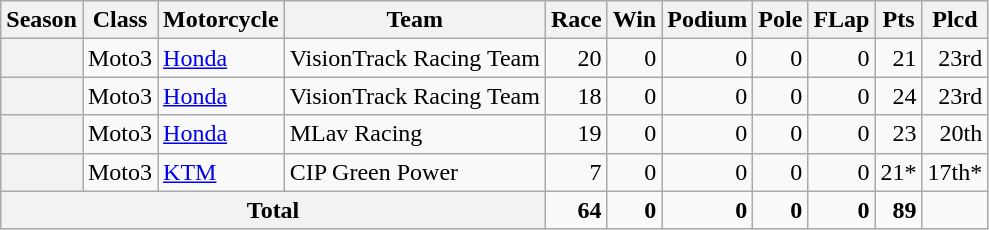<table class="wikitable" style="text-align:right;">
<tr>
<th>Season</th>
<th>Class</th>
<th>Motorcycle</th>
<th>Team</th>
<th>Race</th>
<th>Win</th>
<th>Podium</th>
<th>Pole</th>
<th>FLap</th>
<th>Pts</th>
<th>Plcd</th>
</tr>
<tr>
<th></th>
<td>Moto3</td>
<td style="text-align:left;"><a href='#'>Honda</a></td>
<td style="text-align:left;">VisionTrack Racing Team</td>
<td>20</td>
<td>0</td>
<td>0</td>
<td>0</td>
<td>0</td>
<td>21</td>
<td>23rd</td>
</tr>
<tr>
<th></th>
<td>Moto3</td>
<td style="text-align:left;"><a href='#'>Honda</a></td>
<td style="text-align:left;">VisionTrack Racing Team</td>
<td>18</td>
<td>0</td>
<td>0</td>
<td>0</td>
<td>0</td>
<td>24</td>
<td>23rd</td>
</tr>
<tr>
<th></th>
<td>Moto3</td>
<td style="text-align:left;"><a href='#'>Honda</a></td>
<td style="text-align:left;">MLav Racing</td>
<td>19</td>
<td>0</td>
<td>0</td>
<td>0</td>
<td>0</td>
<td>23</td>
<td>20th</td>
</tr>
<tr>
<th></th>
<td>Moto3</td>
<td style="text-align:left;"><a href='#'>KTM</a></td>
<td style="text-align:left;">CIP Green Power</td>
<td>7</td>
<td>0</td>
<td>0</td>
<td>0</td>
<td>0</td>
<td>21*</td>
<td>17th*</td>
</tr>
<tr>
<th colspan="4">Total</th>
<td><strong>64</strong></td>
<td><strong>0</strong></td>
<td><strong>0</strong></td>
<td><strong>0</strong></td>
<td><strong>0</strong></td>
<td><strong>89</strong></td>
<td></td>
</tr>
</table>
